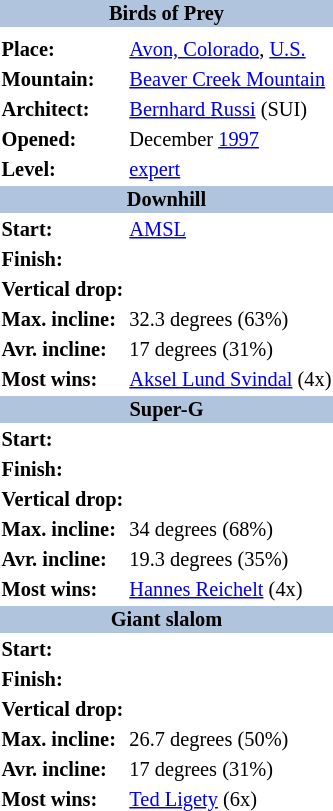<table border=0 class="toccolours float-right" align="right" style="margin:0 0 0.5em 1em; font-size: 85%;">
<tr>
<th bgcolor=#b0c4de colspan=2 align="center">Birds of Prey</th>
</tr>
<tr>
<td align="center" colspan=2></td>
</tr>
<tr>
<td><strong>Place:</strong></td>
<td> <a href='#'>Avon, Colorado</a>, <a href='#'>U.S.</a></td>
</tr>
<tr>
<td><strong>Mountain:</strong></td>
<td><a href='#'>Beaver Creek Mountain</a></td>
</tr>
<tr>
<td><strong>Architect:</strong></td>
<td><a href='#'>Bernhard Russi</a> (SUI)</td>
</tr>
<tr>
<td><strong>Opened:</strong></td>
<td>December <a href='#'>1997</a></td>
</tr>
<tr>
<td><strong>Level:</strong></td>
<td> <a href='#'>expert</a></td>
</tr>
<tr>
<th bgcolor=#b0c4de colspan=2 align="center">Downhill</th>
</tr>
<tr>
<td><strong>Start:</strong></td>
<td><a href='#'>AMSL</a></td>
</tr>
<tr>
<td><strong>Finish:</strong></td>
<td>  </td>
</tr>
<tr>
<td><strong>Vertical drop:</strong></td>
<td>  </td>
</tr>
<tr>
<td><strong>Max. incline:</strong></td>
<td>32.3 degrees (63%)</td>
</tr>
<tr>
<td><strong>Avr. incline:</strong></td>
<td>17 degrees (31%)</td>
</tr>
<tr>
<td><strong>Most wins:</strong></td>
<td> <a href='#'>Aksel Lund Svindal</a> (4x)</td>
</tr>
<tr>
<th bgcolor=#b0c4de colspan=2 align="center">Super-G</th>
</tr>
<tr>
<td><strong>Start:</strong></td>
<td></td>
</tr>
<tr>
<td><strong>Finish:</strong></td>
<td>  </td>
</tr>
<tr>
<td><strong>Vertical drop:</strong></td>
<td>  </td>
</tr>
<tr>
<td><strong>Max. incline:</strong></td>
<td>34 degrees (68%)</td>
</tr>
<tr>
<td><strong>Avr. incline:</strong></td>
<td>19.3 degrees (35%)</td>
</tr>
<tr>
<td><strong>Most wins:</strong></td>
<td> <a href='#'>Hannes Reichelt</a> (4x)</td>
</tr>
<tr>
<th bgcolor=#b0c4de colspan=2 align="center">Giant slalom</th>
</tr>
<tr>
<td><strong>Start:</strong></td>
<td></td>
</tr>
<tr>
<td><strong>Finish:</strong></td>
<td>  </td>
</tr>
<tr>
<td><strong>Vertical drop:</strong></td>
<td>  </td>
</tr>
<tr>
<td><strong>Max. incline:</strong></td>
<td>26.7 degrees (50%)</td>
</tr>
<tr>
<td><strong>Avr. incline:</strong></td>
<td>17 degrees (31%)</td>
</tr>
<tr>
<td><strong>Most wins:</strong></td>
<td> <a href='#'>Ted Ligety</a> (6x)</td>
</tr>
</table>
